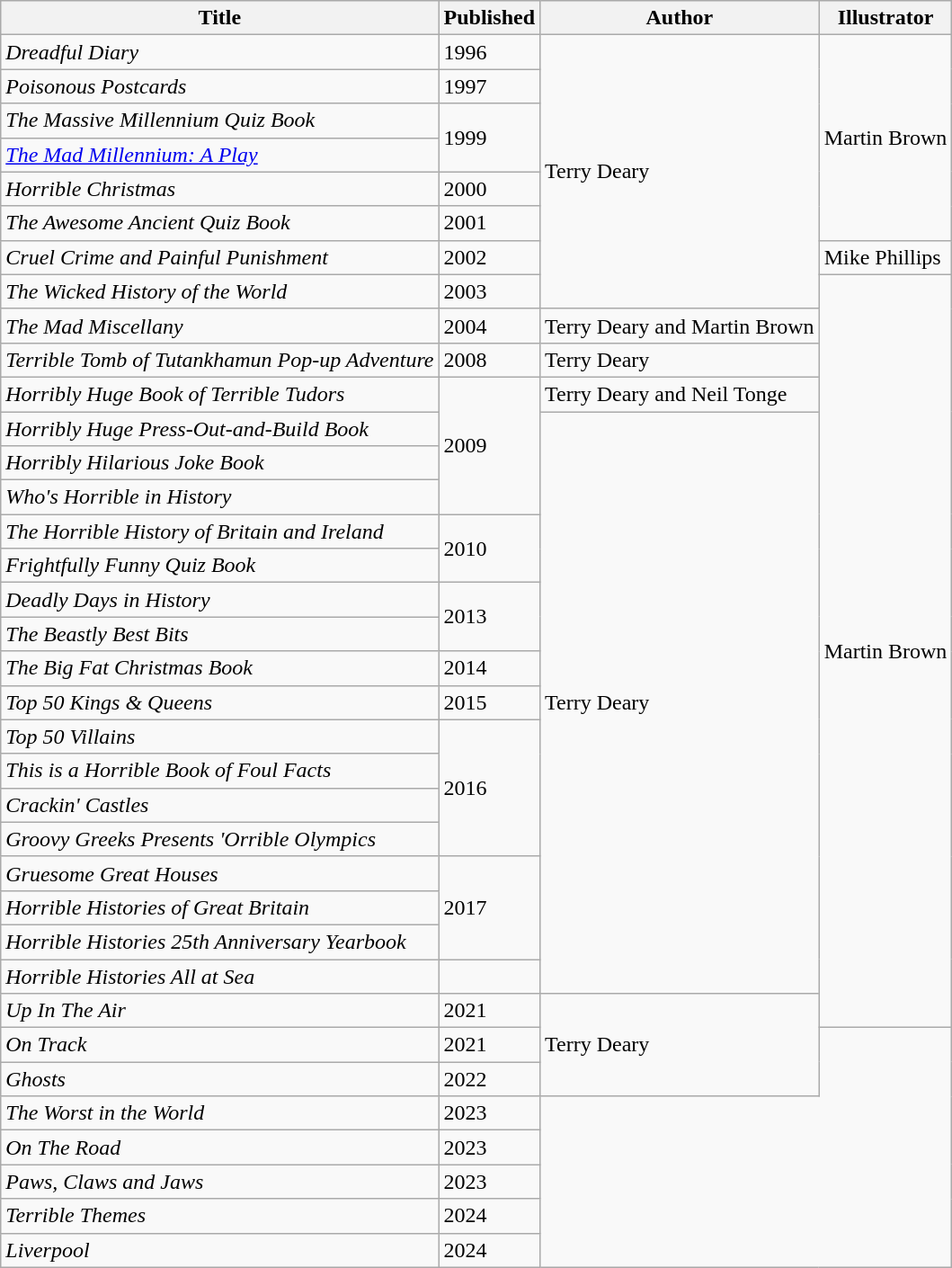<table class="wikitable">
<tr>
<th>Title</th>
<th>Published</th>
<th>Author</th>
<th>Illustrator</th>
</tr>
<tr>
<td><em>Dreadful Diary</em></td>
<td>1996</td>
<td rowspan="8">Terry Deary</td>
<td rowspan="6">Martin Brown</td>
</tr>
<tr>
<td><em>Poisonous Postcards</em></td>
<td>1997</td>
</tr>
<tr>
<td><em>The Massive Millennium Quiz Book</em></td>
<td rowspan="2">1999</td>
</tr>
<tr>
<td><em><a href='#'>The Mad Millennium: A Play</a></em></td>
</tr>
<tr>
<td><em>Horrible Christmas</em></td>
<td>2000</td>
</tr>
<tr>
<td><em>The Awesome Ancient Quiz Book</em></td>
<td>2001</td>
</tr>
<tr>
<td><em>Cruel Crime and Painful Punishment</em></td>
<td>2002</td>
<td>Mike Phillips</td>
</tr>
<tr>
<td><em>The Wicked History of the World</em></td>
<td>2003</td>
<td rowspan="22">Martin Brown</td>
</tr>
<tr>
<td><em>The Mad Miscellany</em></td>
<td>2004</td>
<td>Terry Deary and Martin Brown</td>
</tr>
<tr>
<td><em>Terrible Tomb of Tutankhamun Pop-up Adventure</em></td>
<td>2008</td>
<td>Terry Deary</td>
</tr>
<tr>
<td><em>Horribly Huge Book of Terrible Tudors</em></td>
<td rowspan="4">2009</td>
<td>Terry Deary and Neil Tonge</td>
</tr>
<tr>
<td><em>Horribly Huge Press-Out-and-Build Book</em></td>
<td rowspan="17">Terry Deary</td>
</tr>
<tr>
<td><em>Horribly Hilarious Joke Book</em></td>
</tr>
<tr>
<td><em>Who's Horrible in History</em></td>
</tr>
<tr>
<td><em>The Horrible History of Britain and Ireland</em></td>
<td rowspan="2">2010</td>
</tr>
<tr>
<td><em>Frightfully Funny Quiz Book</em></td>
</tr>
<tr>
<td><em>Deadly Days in History</em></td>
<td rowspan="2">2013</td>
</tr>
<tr>
<td><em>The Beastly Best Bits</em></td>
</tr>
<tr>
<td><em>The Big Fat Christmas Book</em></td>
<td>2014</td>
</tr>
<tr>
<td><em>Top 50 Kings & Queens</em></td>
<td>2015</td>
</tr>
<tr>
<td><em>Top 50 Villains</em></td>
<td rowspan="4">2016</td>
</tr>
<tr>
<td><em>This is a Horrible Book of Foul Facts</em></td>
</tr>
<tr>
<td><em>Crackin' Castles</em></td>
</tr>
<tr>
<td><em>Groovy Greeks Presents 'Orrible Olympics</em></td>
</tr>
<tr>
<td><em>Gruesome Great Houses</em></td>
<td rowspan="3">2017</td>
</tr>
<tr>
<td><em>Horrible Histories of Great Britain</em></td>
</tr>
<tr>
<td><em>Horrible Histories 25th Anniversary Yearbook</em></td>
</tr>
<tr>
<td><em> Horrible Histories All at Sea</em></td>
</tr>
<tr>
<td><em>Up In The Air</em></td>
<td>2021</td>
<td rowspan="3">Terry Deary</td>
</tr>
<tr>
<td><em>On Track</em></td>
<td>2021</td>
</tr>
<tr>
<td><em>Ghosts</em></td>
<td>2022</td>
</tr>
<tr>
<td><em>The Worst in the World</em></td>
<td>2023</td>
</tr>
<tr>
<td><em>On The Road</em></td>
<td>2023</td>
</tr>
<tr>
<td><em> Paws, Claws and Jaws</em></td>
<td>2023</td>
</tr>
<tr>
<td><em>Terrible Themes </em></td>
<td>2024</td>
</tr>
<tr>
<td><em>Liverpool</em></td>
<td>2024</td>
</tr>
</table>
